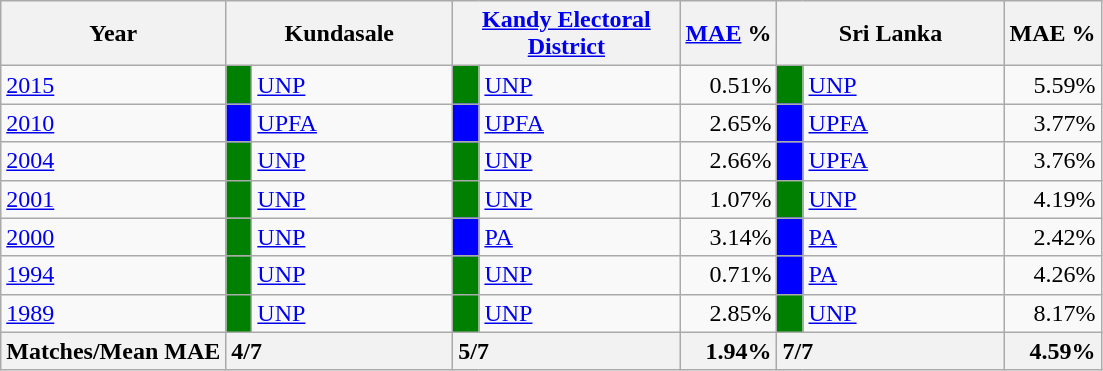<table class="wikitable">
<tr>
<th>Year</th>
<th colspan="2" width="144px">Kundasale</th>
<th colspan="2" width="144px"><a href='#'>Kandy Electoral District</a></th>
<th><a href='#'>MAE</a> %</th>
<th colspan="2" width="144px">Sri Lanka</th>
<th>MAE %</th>
</tr>
<tr>
<td><a href='#'>2015</a></td>
<td style="background-color:green;" width="10px"></td>
<td style="text-align:left;"><a href='#'>UNP</a></td>
<td style="background-color:green;" width="10px"></td>
<td style="text-align:left;"><a href='#'>UNP</a></td>
<td style="text-align:right;">0.51%</td>
<td style="background-color:green;" width="10px"></td>
<td style="text-align:left;"><a href='#'>UNP</a></td>
<td style="text-align:right;">5.59%</td>
</tr>
<tr>
<td><a href='#'>2010</a></td>
<td style="background-color:blue;" width="10px"></td>
<td style="text-align:left;"><a href='#'>UPFA</a></td>
<td style="background-color:blue;" width="10px"></td>
<td style="text-align:left;"><a href='#'>UPFA</a></td>
<td style="text-align:right;">2.65%</td>
<td style="background-color:blue;" width="10px"></td>
<td style="text-align:left;"><a href='#'>UPFA</a></td>
<td style="text-align:right;">3.77%</td>
</tr>
<tr>
<td><a href='#'>2004</a></td>
<td style="background-color:green;" width="10px"></td>
<td style="text-align:left;"><a href='#'>UNP</a></td>
<td style="background-color:green;" width="10px"></td>
<td style="text-align:left;"><a href='#'>UNP</a></td>
<td style="text-align:right;">2.66%</td>
<td style="background-color:blue;" width="10px"></td>
<td style="text-align:left;"><a href='#'>UPFA</a></td>
<td style="text-align:right;">3.76%</td>
</tr>
<tr>
<td><a href='#'>2001</a></td>
<td style="background-color:green;" width="10px"></td>
<td style="text-align:left;"><a href='#'>UNP</a></td>
<td style="background-color:green;" width="10px"></td>
<td style="text-align:left;"><a href='#'>UNP</a></td>
<td style="text-align:right;">1.07%</td>
<td style="background-color:green;" width="10px"></td>
<td style="text-align:left;"><a href='#'>UNP</a></td>
<td style="text-align:right;">4.19%</td>
</tr>
<tr>
<td><a href='#'>2000</a></td>
<td style="background-color:green;" width="10px"></td>
<td style="text-align:left;"><a href='#'>UNP</a></td>
<td style="background-color:blue;" width="10px"></td>
<td style="text-align:left;"><a href='#'>PA</a></td>
<td style="text-align:right;">3.14%</td>
<td style="background-color:blue;" width="10px"></td>
<td style="text-align:left;"><a href='#'>PA</a></td>
<td style="text-align:right;">2.42%</td>
</tr>
<tr>
<td><a href='#'>1994</a></td>
<td style="background-color:green;" width="10px"></td>
<td style="text-align:left;"><a href='#'>UNP</a></td>
<td style="background-color:green;" width="10px"></td>
<td style="text-align:left;"><a href='#'>UNP</a></td>
<td style="text-align:right;">0.71%</td>
<td style="background-color:blue;" width="10px"></td>
<td style="text-align:left;"><a href='#'>PA</a></td>
<td style="text-align:right;">4.26%</td>
</tr>
<tr>
<td><a href='#'>1989</a></td>
<td style="background-color:green;" width="10px"></td>
<td style="text-align:left;"><a href='#'>UNP</a></td>
<td style="background-color:green;" width="10px"></td>
<td style="text-align:left;"><a href='#'>UNP</a></td>
<td style="text-align:right;">2.85%</td>
<td style="background-color:green;" width="10px"></td>
<td style="text-align:left;"><a href='#'>UNP</a></td>
<td style="text-align:right;">8.17%</td>
</tr>
<tr>
<th>Matches/Mean MAE</th>
<th style="text-align:left;"colspan="2" width="144px">4/7</th>
<th style="text-align:left;"colspan="2" width="144px">5/7</th>
<th style="text-align:right;">1.94%</th>
<th style="text-align:left;"colspan="2" width="144px">7/7</th>
<th style="text-align:right;">4.59%</th>
</tr>
</table>
